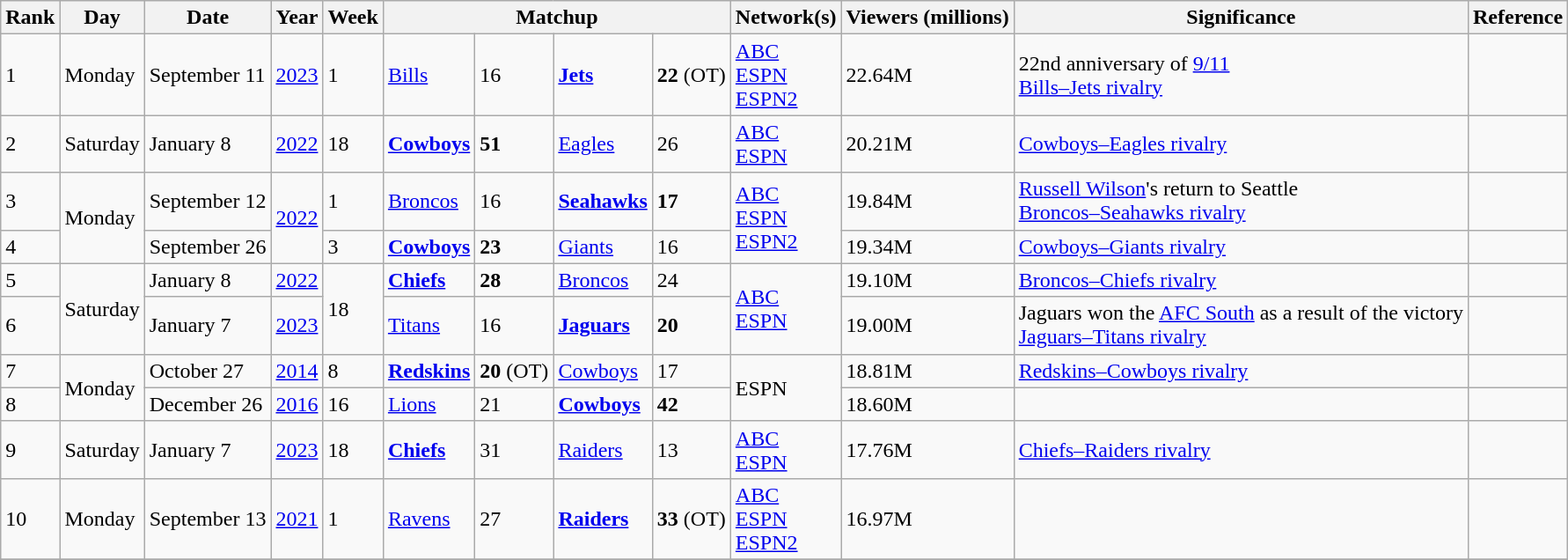<table class="wikitable sortable">
<tr>
<th>Rank</th>
<th>Day</th>
<th>Date</th>
<th>Year</th>
<th>Week</th>
<th colspan="4">Matchup</th>
<th>Network(s)</th>
<th>Viewers (millions)</th>
<th>Significance</th>
<th>Reference</th>
</tr>
<tr>
<td>1</td>
<td>Monday</td>
<td>September 11</td>
<td><a href='#'>2023</a></td>
<td>1</td>
<td><a href='#'>Bills</a></td>
<td>16</td>
<td><strong><a href='#'>Jets</a></strong></td>
<td><strong>22</strong> (OT)</td>
<td><a href='#'>ABC</a><br><a href='#'>ESPN</a><br><a href='#'>ESPN2</a></td>
<td>22.64M</td>
<td>22nd anniversary of <a href='#'>9/11</a><br><a href='#'>Bills–Jets rivalry</a></td>
<td></td>
</tr>
<tr>
<td>2</td>
<td>Saturday</td>
<td>January 8</td>
<td><a href='#'>2022</a></td>
<td>18</td>
<td><a href='#'><strong>Cowboys</strong></a></td>
<td><strong>51</strong></td>
<td><a href='#'>Eagles</a></td>
<td>26</td>
<td><a href='#'>ABC</a><br><a href='#'>ESPN</a></td>
<td>20.21M</td>
<td><a href='#'>Cowboys–Eagles rivalry</a></td>
<td></td>
</tr>
<tr>
<td>3</td>
<td rowspan="2">Monday</td>
<td>September 12</td>
<td rowspan="2"><a href='#'>2022</a></td>
<td>1</td>
<td><a href='#'>Broncos</a></td>
<td>16</td>
<td><a href='#'><strong>Seahawks</strong></a></td>
<td><strong>17</strong></td>
<td rowspan="2"><a href='#'>ABC</a><br><a href='#'>ESPN</a><br><a href='#'>ESPN2</a></td>
<td>19.84M</td>
<td><a href='#'>Russell Wilson</a>'s return to Seattle<br><a href='#'>Broncos–Seahawks rivalry</a></td>
<td></td>
</tr>
<tr>
<td>4</td>
<td>September 26</td>
<td>3</td>
<td><a href='#'><strong>Cowboys</strong></a></td>
<td><strong>23</strong></td>
<td><a href='#'>Giants</a></td>
<td>16</td>
<td>19.34M</td>
<td><a href='#'>Cowboys–Giants rivalry</a></td>
<td></td>
</tr>
<tr>
<td>5</td>
<td rowspan="2">Saturday</td>
<td>January 8</td>
<td><a href='#'>2022</a></td>
<td rowspan="2">18</td>
<td><a href='#'><strong>Chiefs</strong></a></td>
<td><strong>28</strong></td>
<td><a href='#'>Broncos</a></td>
<td>24</td>
<td rowspan="2"><a href='#'>ABC</a><br><a href='#'>ESPN</a></td>
<td>19.10M</td>
<td><a href='#'>Broncos–Chiefs rivalry</a></td>
<td></td>
</tr>
<tr>
<td>6</td>
<td>January 7</td>
<td><a href='#'>2023</a></td>
<td><a href='#'>Titans</a></td>
<td>16</td>
<td><a href='#'><strong>Jaguars</strong></a></td>
<td><strong>20</strong></td>
<td>19.00M</td>
<td>Jaguars won the <a href='#'>AFC South</a> as a result of the victory<br><a href='#'>Jaguars–Titans rivalry</a></td>
<td></td>
</tr>
<tr>
<td>7</td>
<td rowspan="2">Monday</td>
<td>October 27</td>
<td><a href='#'>2014</a></td>
<td>8</td>
<td><a href='#'><strong>Redskins</strong></a></td>
<td><strong>20</strong> (OT)</td>
<td><a href='#'>Cowboys</a></td>
<td>17</td>
<td rowspan="2">ESPN</td>
<td>18.81M</td>
<td><a href='#'>Redskins–Cowboys rivalry</a></td>
<td></td>
</tr>
<tr>
<td>8</td>
<td>December 26</td>
<td><a href='#'>2016</a></td>
<td>16</td>
<td><a href='#'>Lions</a></td>
<td>21</td>
<td><a href='#'><strong>Cowboys</strong></a></td>
<td><strong>42</strong></td>
<td>18.60M</td>
<td></td>
<td></td>
</tr>
<tr>
<td>9</td>
<td>Saturday</td>
<td>January 7</td>
<td><a href='#'>2023</a></td>
<td>18</td>
<td><a href='#'><strong>Chiefs</strong></a></td>
<td>31</td>
<td><a href='#'>Raiders</a></td>
<td>13</td>
<td><a href='#'>ABC</a><br><a href='#'>ESPN</a></td>
<td>17.76M</td>
<td><a href='#'>Chiefs–Raiders rivalry</a></td>
<td></td>
</tr>
<tr>
<td>10</td>
<td>Monday</td>
<td>September 13</td>
<td><a href='#'>2021</a></td>
<td>1</td>
<td><a href='#'>Ravens</a></td>
<td>27</td>
<td><a href='#'><strong>Raiders</strong></a></td>
<td><strong>33</strong> (OT)</td>
<td><a href='#'>ABC</a><br><a href='#'>ESPN</a><br><a href='#'>ESPN2</a></td>
<td>16.97M</td>
<td></td>
<td></td>
</tr>
<tr>
</tr>
</table>
